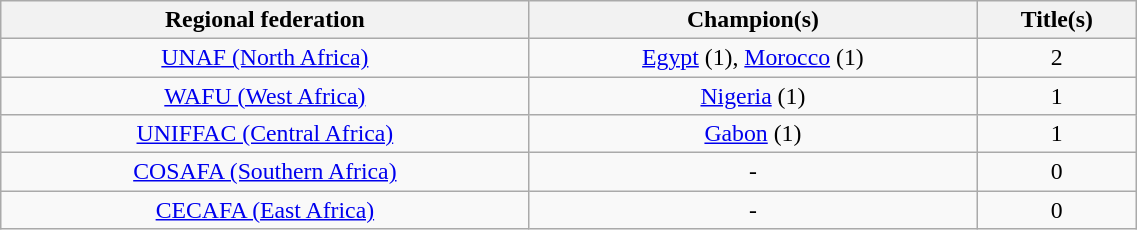<table class="wikitable" style="text-align:center; font-size:99%;" width="60%">
<tr>
<th>Regional federation</th>
<th>Champion(s)</th>
<th>Title(s)</th>
</tr>
<tr>
<td><a href='#'>UNAF (North Africa)</a></td>
<td><a href='#'>Egypt</a> (1), <a href='#'>Morocco</a> (1)</td>
<td>2</td>
</tr>
<tr>
<td><a href='#'>WAFU (West Africa)</a></td>
<td><a href='#'>Nigeria</a> (1)</td>
<td>1</td>
</tr>
<tr>
<td><a href='#'>UNIFFAC (Central Africa)</a></td>
<td><a href='#'>Gabon</a> (1)</td>
<td>1</td>
</tr>
<tr>
<td><a href='#'>COSAFA (Southern Africa)</a></td>
<td>-</td>
<td>0</td>
</tr>
<tr>
<td><a href='#'>CECAFA (East Africa)</a></td>
<td>-</td>
<td>0</td>
</tr>
</table>
